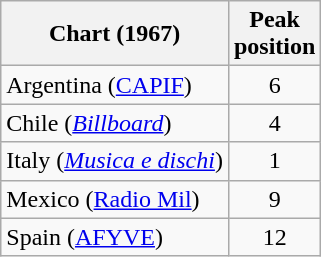<table class="wikitable sortable">
<tr>
<th align="left">Chart (1967)</th>
<th align="left">Peak<br>position</th>
</tr>
<tr>
<td align="left">Argentina (<a href='#'>CAPIF</a>)</td>
<td align="center">6</td>
</tr>
<tr>
<td>Chile (<a href='#'><em>Billboard</em></a>)</td>
<td align="center">4</td>
</tr>
<tr>
<td align="left">Italy (<em><a href='#'>Musica e dischi</a></em>)</td>
<td align="center">1</td>
</tr>
<tr>
<td>Mexico (<a href='#'>Radio Mil</a>)</td>
<td align="center">9</td>
</tr>
<tr>
<td>Spain (<a href='#'>AFYVE</a>)</td>
<td align="center">12</td>
</tr>
</table>
